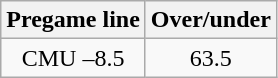<table class="wikitable">
<tr align="center">
<th style=>Pregame line</th>
<th style=>Over/under</th>
</tr>
<tr align="center">
<td>CMU –8.5</td>
<td>63.5</td>
</tr>
</table>
